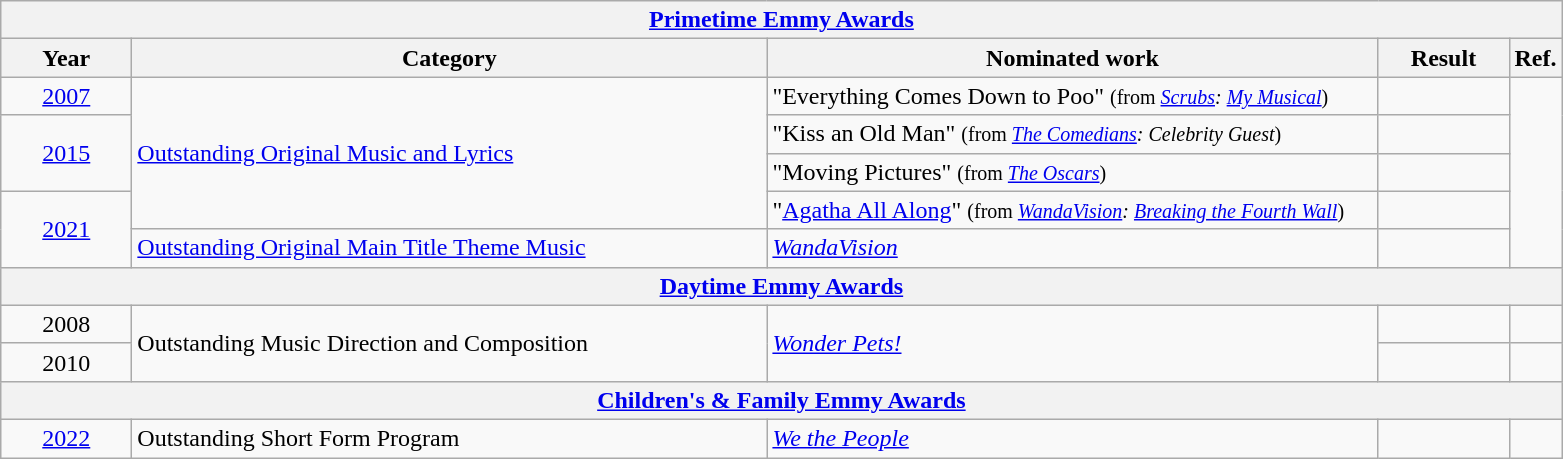<table class=wikitable>
<tr>
<th colspan=5><a href='#'>Primetime Emmy Awards</a></th>
</tr>
<tr>
<th scope="col" style="width:5em;">Year</th>
<th scope="col" style="width:26em;">Category</th>
<th scope="col" style="width:25em;">Nominated work</th>
<th scope="col" style="width:5em;">Result</th>
<th>Ref.</th>
</tr>
<tr>
<td style="text-align:center;"><a href='#'>2007</a></td>
<td rowspan="4"><a href='#'>Outstanding Original Music and Lyrics</a></td>
<td>"Everything Comes Down to Poo" <small>(from <em><a href='#'>Scrubs</a>: <a href='#'>My Musical</a></em>)</small></td>
<td></td>
<td rowspan=5></td>
</tr>
<tr>
<td rowspan="2" style="text-align:center;"><a href='#'>2015</a></td>
<td>"Kiss an Old Man" <small>(from <em><a href='#'>The Comedians</a>: Celebrity Guest</em>)</small></td>
<td></td>
</tr>
<tr>
<td>"Moving Pictures" <small>(from <em><a href='#'>The Oscars</a></em>)</small></td>
<td></td>
</tr>
<tr>
<td rowspan="2" style="text-align:center;"><a href='#'>2021</a></td>
<td>"<a href='#'>Agatha All Along</a>" <small>(from <em><a href='#'>WandaVision</a>: <a href='#'>Breaking the Fourth Wall</a></em>)</small></td>
<td></td>
</tr>
<tr>
<td><a href='#'>Outstanding Original Main Title Theme Music</a></td>
<td><em><a href='#'>WandaVision</a></em></td>
<td></td>
</tr>
<tr>
<th colspan=5><a href='#'>Daytime Emmy Awards</a></th>
</tr>
<tr>
<td style="text-align:center;">2008</td>
<td rowspan="2">Outstanding Music Direction and Composition</td>
<td rowspan="2"><em><a href='#'>Wonder Pets!</a></em></td>
<td></td>
<td></td>
</tr>
<tr>
<td style="text-align:center;">2010</td>
<td></td>
<td></td>
</tr>
<tr>
<th colspan=5><a href='#'>Children's & Family Emmy Awards</a></th>
</tr>
<tr>
<td style="text-align:center;"><a href='#'>2022</a></td>
<td>Outstanding Short Form Program</td>
<td><em><a href='#'>We the People</a></em></td>
<td></td>
<td style="text-align:center;"></td>
</tr>
</table>
